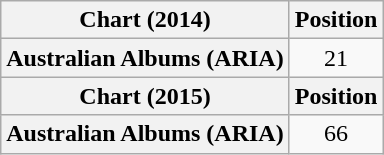<table class="wikitable plainrowheaders" style="text-align:center">
<tr>
<th scope="col">Chart (2014)</th>
<th scope="col">Position</th>
</tr>
<tr>
<th scope="row">Australian Albums (ARIA)</th>
<td>21</td>
</tr>
<tr>
<th scope="col">Chart (2015)</th>
<th scope="col">Position</th>
</tr>
<tr>
<th scope="row">Australian Albums (ARIA)</th>
<td>66</td>
</tr>
</table>
